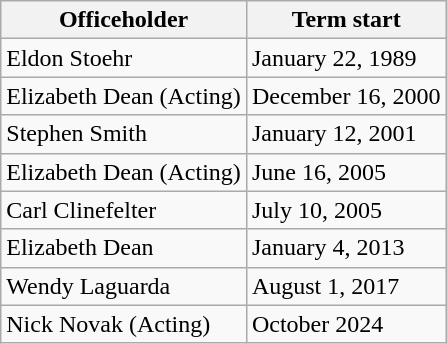<table class="wikitable sortable">
<tr style="vertical-align:bottom;">
<th>Officeholder</th>
<th>Term start</th>
</tr>
<tr>
<td>Eldon Stoehr</td>
<td>January 22, 1989</td>
</tr>
<tr>
<td>Elizabeth Dean (Acting)</td>
<td>December 16, 2000</td>
</tr>
<tr>
<td>Stephen Smith</td>
<td>January 12, 2001</td>
</tr>
<tr>
<td>Elizabeth Dean (Acting)</td>
<td>June 16, 2005</td>
</tr>
<tr>
<td>Carl Clinefelter</td>
<td>July 10, 2005</td>
</tr>
<tr>
<td>Elizabeth Dean</td>
<td>January 4, 2013<br></td>
</tr>
<tr>
<td>Wendy Laguarda</td>
<td>August 1, 2017</td>
</tr>
<tr>
<td>Nick Novak (Acting)</td>
<td>October 2024</td>
</tr>
</table>
